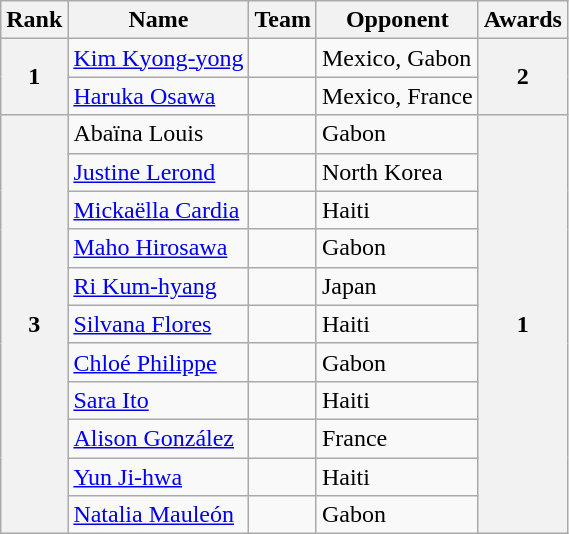<table class=wikitable>
<tr>
<th>Rank</th>
<th>Name</th>
<th>Team</th>
<th>Opponent</th>
<th>Awards</th>
</tr>
<tr>
<th rowspan=2>1</th>
<td><a href='#'>Kim Kyong-yong</a></td>
<td></td>
<td>Mexico, Gabon</td>
<th rowspan=2>2</th>
</tr>
<tr>
<td><a href='#'>Haruka Osawa</a></td>
<td></td>
<td>Mexico, France</td>
</tr>
<tr>
<th rowspan=11>3</th>
<td>Abaïna Louis</td>
<td></td>
<td>Gabon</td>
<th rowspan=11>1</th>
</tr>
<tr>
<td><a href='#'>Justine Lerond</a></td>
<td></td>
<td>North Korea</td>
</tr>
<tr>
<td><a href='#'>Mickaëlla Cardia</a></td>
<td></td>
<td>Haiti</td>
</tr>
<tr>
<td><a href='#'>Maho Hirosawa</a></td>
<td></td>
<td>Gabon</td>
</tr>
<tr>
<td><a href='#'>Ri Kum-hyang</a></td>
<td></td>
<td>Japan</td>
</tr>
<tr>
<td><a href='#'>Silvana Flores</a></td>
<td></td>
<td>Haiti</td>
</tr>
<tr>
<td><a href='#'>Chloé Philippe</a></td>
<td></td>
<td>Gabon</td>
</tr>
<tr>
<td><a href='#'>Sara Ito</a></td>
<td></td>
<td>Haiti</td>
</tr>
<tr>
<td><a href='#'>Alison González</a></td>
<td></td>
<td>France</td>
</tr>
<tr>
<td><a href='#'>Yun Ji-hwa</a></td>
<td></td>
<td>Haiti</td>
</tr>
<tr>
<td><a href='#'>Natalia Mauleón</a></td>
<td></td>
<td>Gabon</td>
</tr>
</table>
